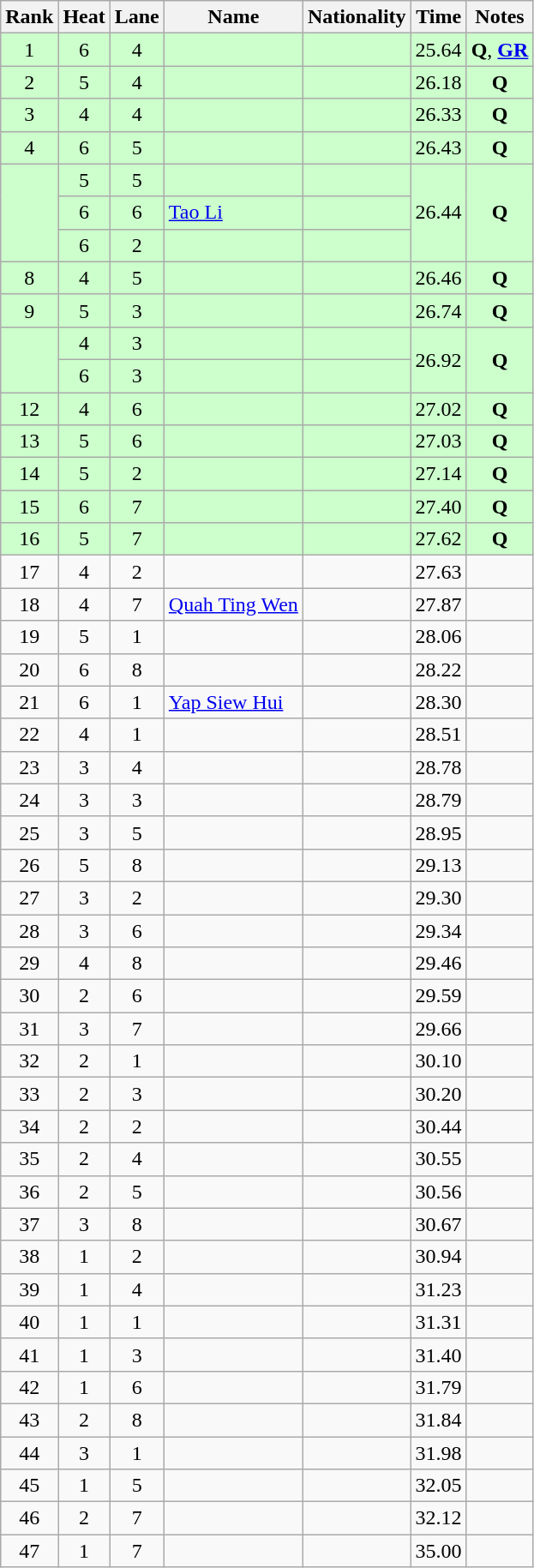<table class="wikitable sortable" style="text-align:center">
<tr>
<th data-sort-type="number">Rank</th>
<th>Heat</th>
<th>Lane</th>
<th>Name</th>
<th>Nationality</th>
<th>Time</th>
<th>Notes</th>
</tr>
<tr bgcolor=ccffcc>
<td>1</td>
<td>6</td>
<td>4</td>
<td align=left></td>
<td align=left></td>
<td>25.64</td>
<td><strong>Q</strong>, <strong><a href='#'>GR</a></strong></td>
</tr>
<tr bgcolor=ccffcc>
<td>2</td>
<td>5</td>
<td>4</td>
<td align=left></td>
<td align=left></td>
<td>26.18</td>
<td><strong>Q</strong></td>
</tr>
<tr bgcolor=ccffcc>
<td>3</td>
<td>4</td>
<td>4</td>
<td align=left></td>
<td align=left></td>
<td>26.33</td>
<td><strong>Q</strong></td>
</tr>
<tr bgcolor=ccffcc>
<td>4</td>
<td>6</td>
<td>5</td>
<td align=left></td>
<td align=left></td>
<td>26.43</td>
<td><strong>Q</strong></td>
</tr>
<tr bgcolor=ccffcc>
<td rowspan=3></td>
<td>5</td>
<td>5</td>
<td align=left></td>
<td align=left></td>
<td rowspan=3>26.44</td>
<td rowspan=3><strong>Q</strong></td>
</tr>
<tr bgcolor=ccffcc>
<td>6</td>
<td>6</td>
<td align=left><a href='#'>Tao Li</a></td>
<td align=left></td>
</tr>
<tr bgcolor=ccffcc>
<td>6</td>
<td>2</td>
<td align=left></td>
<td align=left></td>
</tr>
<tr bgcolor=ccffcc>
<td>8</td>
<td>4</td>
<td>5</td>
<td align=left></td>
<td align=left></td>
<td>26.46</td>
<td><strong>Q</strong></td>
</tr>
<tr bgcolor=ccffcc>
<td>9</td>
<td>5</td>
<td>3</td>
<td align=left></td>
<td align=left></td>
<td>26.74</td>
<td><strong>Q</strong></td>
</tr>
<tr bgcolor=ccffcc>
<td rowspan=2></td>
<td>4</td>
<td>3</td>
<td align=left></td>
<td align=left></td>
<td rowspan=2>26.92</td>
<td rowspan=2><strong>Q</strong></td>
</tr>
<tr bgcolor=ccffcc>
<td>6</td>
<td>3</td>
<td align=left></td>
<td align=left></td>
</tr>
<tr bgcolor=ccffcc>
<td>12</td>
<td>4</td>
<td>6</td>
<td align=left></td>
<td align=left></td>
<td>27.02</td>
<td><strong>Q</strong></td>
</tr>
<tr bgcolor=ccffcc>
<td>13</td>
<td>5</td>
<td>6</td>
<td align=left></td>
<td align=left></td>
<td>27.03</td>
<td><strong>Q</strong></td>
</tr>
<tr bgcolor=ccffcc>
<td>14</td>
<td>5</td>
<td>2</td>
<td align=left></td>
<td align=left></td>
<td>27.14</td>
<td><strong>Q</strong></td>
</tr>
<tr bgcolor=ccffcc>
<td>15</td>
<td>6</td>
<td>7</td>
<td align=left></td>
<td align=left></td>
<td>27.40</td>
<td><strong>Q</strong></td>
</tr>
<tr bgcolor=ccffcc>
<td>16</td>
<td>5</td>
<td>7</td>
<td align=left></td>
<td align=left></td>
<td>27.62</td>
<td><strong>Q</strong></td>
</tr>
<tr>
<td>17</td>
<td>4</td>
<td>2</td>
<td align=left></td>
<td align=left></td>
<td>27.63</td>
<td></td>
</tr>
<tr>
<td>18</td>
<td>4</td>
<td>7</td>
<td align=left><a href='#'>Quah Ting Wen</a></td>
<td align=left></td>
<td>27.87</td>
<td></td>
</tr>
<tr>
<td>19</td>
<td>5</td>
<td>1</td>
<td align=left></td>
<td align=left></td>
<td>28.06</td>
<td></td>
</tr>
<tr>
<td>20</td>
<td>6</td>
<td>8</td>
<td align=left></td>
<td align=left></td>
<td>28.22</td>
<td></td>
</tr>
<tr>
<td>21</td>
<td>6</td>
<td>1</td>
<td align=left><a href='#'>Yap Siew Hui</a></td>
<td align=left></td>
<td>28.30</td>
<td></td>
</tr>
<tr>
<td>22</td>
<td>4</td>
<td>1</td>
<td align=left></td>
<td align=left></td>
<td>28.51</td>
<td></td>
</tr>
<tr>
<td>23</td>
<td>3</td>
<td>4</td>
<td align=left></td>
<td align=left></td>
<td>28.78</td>
<td></td>
</tr>
<tr>
<td>24</td>
<td>3</td>
<td>3</td>
<td align=left></td>
<td align=left></td>
<td>28.79</td>
<td></td>
</tr>
<tr>
<td>25</td>
<td>3</td>
<td>5</td>
<td align=left></td>
<td align=left></td>
<td>28.95</td>
<td></td>
</tr>
<tr>
<td>26</td>
<td>5</td>
<td>8</td>
<td align=left></td>
<td align=left></td>
<td>29.13</td>
<td></td>
</tr>
<tr>
<td>27</td>
<td>3</td>
<td>2</td>
<td align=left></td>
<td align=left></td>
<td>29.30</td>
<td></td>
</tr>
<tr>
<td>28</td>
<td>3</td>
<td>6</td>
<td align=left></td>
<td align=left></td>
<td>29.34</td>
<td></td>
</tr>
<tr>
<td>29</td>
<td>4</td>
<td>8</td>
<td align=left></td>
<td align=left></td>
<td>29.46</td>
<td></td>
</tr>
<tr>
<td>30</td>
<td>2</td>
<td>6</td>
<td align=left></td>
<td align=left></td>
<td>29.59</td>
<td></td>
</tr>
<tr>
<td>31</td>
<td>3</td>
<td>7</td>
<td align=left></td>
<td align=left></td>
<td>29.66</td>
<td></td>
</tr>
<tr>
<td>32</td>
<td>2</td>
<td>1</td>
<td align=left></td>
<td align=left></td>
<td>30.10</td>
<td></td>
</tr>
<tr>
<td>33</td>
<td>2</td>
<td>3</td>
<td align=left></td>
<td align=left></td>
<td>30.20</td>
<td></td>
</tr>
<tr>
<td>34</td>
<td>2</td>
<td>2</td>
<td align=left></td>
<td align=left></td>
<td>30.44</td>
<td></td>
</tr>
<tr>
<td>35</td>
<td>2</td>
<td>4</td>
<td align=left></td>
<td align=left></td>
<td>30.55</td>
<td></td>
</tr>
<tr>
<td>36</td>
<td>2</td>
<td>5</td>
<td align=left></td>
<td align=left></td>
<td>30.56</td>
<td></td>
</tr>
<tr>
<td>37</td>
<td>3</td>
<td>8</td>
<td align=left></td>
<td align=left></td>
<td>30.67</td>
<td></td>
</tr>
<tr>
<td>38</td>
<td>1</td>
<td>2</td>
<td align=left></td>
<td align=left></td>
<td>30.94</td>
<td></td>
</tr>
<tr>
<td>39</td>
<td>1</td>
<td>4</td>
<td align=left></td>
<td align=left></td>
<td>31.23</td>
<td></td>
</tr>
<tr>
<td>40</td>
<td>1</td>
<td>1</td>
<td align=left></td>
<td align=left></td>
<td>31.31</td>
<td></td>
</tr>
<tr>
<td>41</td>
<td>1</td>
<td>3</td>
<td align=left></td>
<td align=left></td>
<td>31.40</td>
<td></td>
</tr>
<tr>
<td>42</td>
<td>1</td>
<td>6</td>
<td align=left></td>
<td align=left></td>
<td>31.79</td>
<td></td>
</tr>
<tr>
<td>43</td>
<td>2</td>
<td>8</td>
<td align=left></td>
<td align=left></td>
<td>31.84</td>
<td></td>
</tr>
<tr>
<td>44</td>
<td>3</td>
<td>1</td>
<td align=left></td>
<td align=left></td>
<td>31.98</td>
<td></td>
</tr>
<tr>
<td>45</td>
<td>1</td>
<td>5</td>
<td align=left></td>
<td align=left></td>
<td>32.05</td>
<td></td>
</tr>
<tr>
<td>46</td>
<td>2</td>
<td>7</td>
<td align=left></td>
<td align=left></td>
<td>32.12</td>
<td></td>
</tr>
<tr>
<td>47</td>
<td>1</td>
<td>7</td>
<td align=left></td>
<td align=left></td>
<td>35.00</td>
<td></td>
</tr>
</table>
